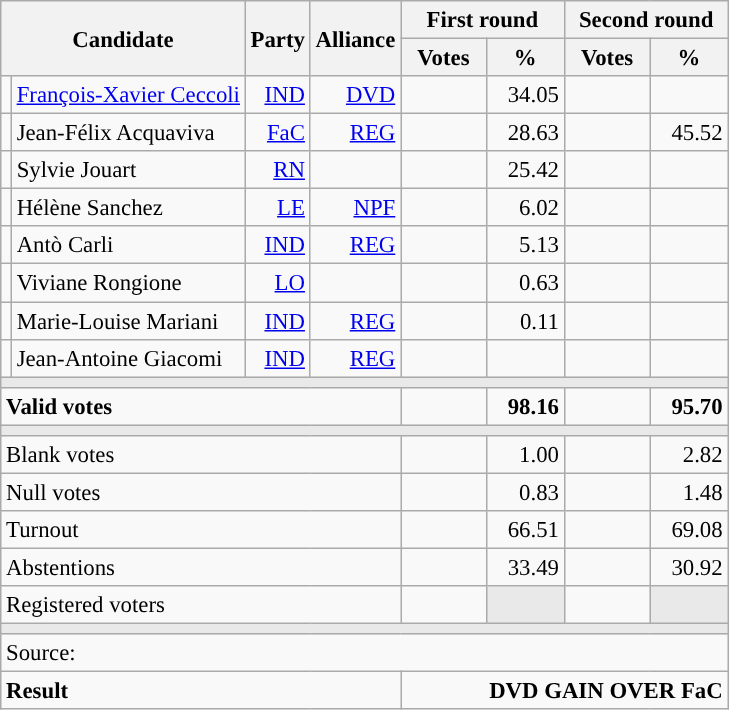<table class="wikitable" style="text-align:right;font-size:95%;">
<tr>
<th colspan="2" rowspan="2">Candidate</th>
<th colspan="1" rowspan="2">Party</th>
<th colspan="1" rowspan="2">Alliance</th>
<th colspan="2">First round</th>
<th colspan="2">Second round</th>
</tr>
<tr>
<th style="width:50px;">Votes</th>
<th style="width:45px;">%</th>
<th style="width:50px;">Votes</th>
<th style="width:45px;">%</th>
</tr>
<tr>
<td style="color:inherit;background:"></td>
<td style="text-align:left;"><a href='#'>François-Xavier Ceccoli</a></td>
<td><a href='#'>IND</a></td>
<td><a href='#'>DVD</a></td>
<td></td>
<td>34.05</td>
<td><strong></strong></td>
<td><strong></strong></td>
</tr>
<tr>
<td style="color:inherit;background:"></td>
<td style="text-align:left;">Jean-Félix Acquaviva</td>
<td><a href='#'>FaC</a></td>
<td><a href='#'>REG</a></td>
<td></td>
<td>28.63</td>
<td></td>
<td>45.52</td>
</tr>
<tr>
<td style="color:inherit;background:"></td>
<td style="text-align:left;">Sylvie Jouart</td>
<td><a href='#'>RN</a></td>
<td></td>
<td></td>
<td>25.42</td>
<td></td>
<td></td>
</tr>
<tr>
<td style="color:inherit;background:"></td>
<td style="text-align:left;">Hélène Sanchez</td>
<td><a href='#'>LE</a></td>
<td><a href='#'>NPF</a></td>
<td></td>
<td>6.02</td>
<td></td>
<td></td>
</tr>
<tr>
<td style="color:inherit;background:"></td>
<td style="text-align:left;">Antò Carli</td>
<td><a href='#'>IND</a></td>
<td><a href='#'>REG</a></td>
<td></td>
<td>5.13</td>
<td></td>
<td></td>
</tr>
<tr>
<td style="color:inherit;background:"></td>
<td style="text-align:left;">Viviane Rongione</td>
<td><a href='#'>LO</a></td>
<td></td>
<td></td>
<td>0.63</td>
<td></td>
<td></td>
</tr>
<tr>
<td style="color:inherit;background:"></td>
<td style="text-align:left;">Marie-Louise Mariani</td>
<td><a href='#'>IND</a></td>
<td><a href='#'>REG</a></td>
<td></td>
<td>0.11</td>
<td></td>
<td></td>
</tr>
<tr>
<td style="color:inherit;background:"></td>
<td style="text-align:left;">Jean-Antoine Giacomi</td>
<td><a href='#'>IND</a></td>
<td><a href='#'>REG</a></td>
<td></td>
<td></td>
<td></td>
<td></td>
</tr>
<tr>
<td colspan="8" style="background:#E9E9E9;"></td>
</tr>
<tr style="font-weight:bold;">
<td colspan="4" style="text-align:left;">Valid votes</td>
<td></td>
<td>98.16</td>
<td></td>
<td>95.70</td>
</tr>
<tr>
<td colspan="8" style="background:#E9E9E9;"></td>
</tr>
<tr>
<td colspan="4" style="text-align:left;">Blank votes</td>
<td></td>
<td>1.00</td>
<td></td>
<td>2.82</td>
</tr>
<tr>
<td colspan="4" style="text-align:left;">Null votes</td>
<td></td>
<td>0.83</td>
<td></td>
<td>1.48</td>
</tr>
<tr>
<td colspan="4" style="text-align:left;">Turnout</td>
<td></td>
<td>66.51</td>
<td></td>
<td>69.08</td>
</tr>
<tr>
<td colspan="4" style="text-align:left;">Abstentions</td>
<td></td>
<td>33.49</td>
<td></td>
<td>30.92</td>
</tr>
<tr>
<td colspan="4" style="text-align:left;">Registered voters</td>
<td></td>
<td style="background:#E9E9E9;"></td>
<td></td>
<td style="background:#E9E9E9;"></td>
</tr>
<tr>
<td colspan="8" style="background:#E9E9E9;"></td>
</tr>
<tr>
<td colspan="8" style="text-align:left;">Source: </td>
</tr>
<tr style="font-weight:bold">
<td colspan="4" style="text-align:left;">Result</td>
<td colspan="4" style="background-color:">DVD GAIN OVER FaC</td>
</tr>
</table>
